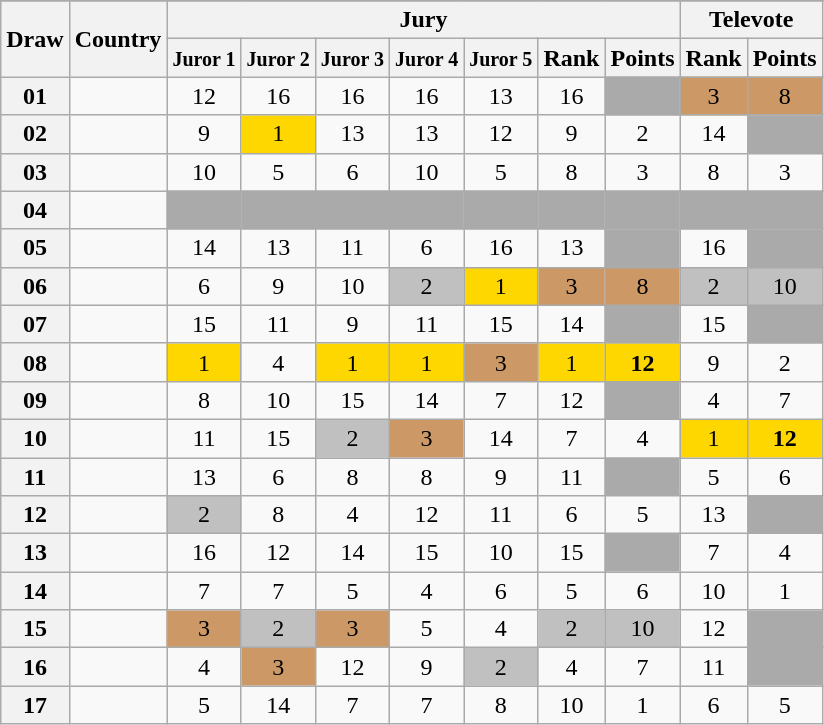<table class="sortable wikitable collapsible plainrowheaders" style="text-align:center;">
<tr>
</tr>
<tr>
<th scope="col" rowspan="2">Draw</th>
<th scope="col" rowspan="2">Country</th>
<th scope="col" colspan="7">Jury</th>
<th scope="col" colspan="2">Televote</th>
</tr>
<tr>
<th scope="col"><small>Juror 1</small></th>
<th scope="col"><small>Juror 2</small></th>
<th scope="col"><small>Juror 3</small></th>
<th scope="col"><small>Juror 4</small></th>
<th scope="col"><small>Juror 5</small></th>
<th scope="col">Rank</th>
<th scope="col">Points</th>
<th scope="col">Rank</th>
<th scope="col">Points</th>
</tr>
<tr>
<th scope="row" style="text-align:center;">01</th>
<td style="text-align:left;"></td>
<td>12</td>
<td>16</td>
<td>16</td>
<td>16</td>
<td>13</td>
<td>16</td>
<td style="background:#AAAAAA;"></td>
<td style="background:#CC9966;">3</td>
<td style="background:#CC9966;">8</td>
</tr>
<tr>
<th scope="row" style="text-align:center;">02</th>
<td style="text-align:left;"></td>
<td>9</td>
<td style="background:gold;">1</td>
<td>13</td>
<td>13</td>
<td>12</td>
<td>9</td>
<td>2</td>
<td>14</td>
<td style="background:#AAAAAA;"></td>
</tr>
<tr>
<th scope="row" style="text-align:center;">03</th>
<td style="text-align:left;"></td>
<td>10</td>
<td>5</td>
<td>6</td>
<td>10</td>
<td>5</td>
<td>8</td>
<td>3</td>
<td>8</td>
<td>3</td>
</tr>
<tr class="sortbottom">
<th scope="row" style="text-align:center;">04</th>
<td style="text-align:left;"></td>
<td style="background:#AAAAAA;"></td>
<td style="background:#AAAAAA;"></td>
<td style="background:#AAAAAA;"></td>
<td style="background:#AAAAAA;"></td>
<td style="background:#AAAAAA;"></td>
<td style="background:#AAAAAA;"></td>
<td style="background:#AAAAAA;"></td>
<td style="background:#AAAAAA;"></td>
<td style="background:#AAAAAA;"></td>
</tr>
<tr>
<th scope="row" style="text-align:center;">05</th>
<td style="text-align:left;"></td>
<td>14</td>
<td>13</td>
<td>11</td>
<td>6</td>
<td>16</td>
<td>13</td>
<td style="background:#AAAAAA;"></td>
<td>16</td>
<td style="background:#AAAAAA;"></td>
</tr>
<tr>
<th scope="row" style="text-align:center;">06</th>
<td style="text-align:left;"></td>
<td>6</td>
<td>9</td>
<td>10</td>
<td style="background:silver;">2</td>
<td style="background:gold;">1</td>
<td style="background:#CC9966;">3</td>
<td style="background:#CC9966;">8</td>
<td style="background:silver;">2</td>
<td style="background:silver;">10</td>
</tr>
<tr>
<th scope="row" style="text-align:center;">07</th>
<td style="text-align:left;"></td>
<td>15</td>
<td>11</td>
<td>9</td>
<td>11</td>
<td>15</td>
<td>14</td>
<td style="background:#AAAAAA;"></td>
<td>15</td>
<td style="background:#AAAAAA;"></td>
</tr>
<tr>
<th scope="row" style="text-align:center;">08</th>
<td style="text-align:left;"></td>
<td style="background:gold;">1</td>
<td>4</td>
<td style="background:gold;">1</td>
<td style="background:gold;">1</td>
<td style="background:#CC9966;">3</td>
<td style="background:gold;">1</td>
<td style="background:gold;"><strong>12</strong></td>
<td>9</td>
<td>2</td>
</tr>
<tr>
<th scope="row" style="text-align:center;">09</th>
<td style="text-align:left;"></td>
<td>8</td>
<td>10</td>
<td>15</td>
<td>14</td>
<td>7</td>
<td>12</td>
<td style="background:#AAAAAA;"></td>
<td>4</td>
<td>7</td>
</tr>
<tr>
<th scope="row" style="text-align:center;">10</th>
<td style="text-align:left;"></td>
<td>11</td>
<td>15</td>
<td style="background:silver;">2</td>
<td style="background:#CC9966;">3</td>
<td>14</td>
<td>7</td>
<td>4</td>
<td style="background:gold;">1</td>
<td style="background:gold;"><strong>12</strong></td>
</tr>
<tr>
<th scope="row" style="text-align:center;">11</th>
<td style="text-align:left;"></td>
<td>13</td>
<td>6</td>
<td>8</td>
<td>8</td>
<td>9</td>
<td>11</td>
<td style="background:#AAAAAA;"></td>
<td>5</td>
<td>6</td>
</tr>
<tr>
<th scope="row" style="text-align:center;">12</th>
<td style="text-align:left;"></td>
<td style="background:silver;">2</td>
<td>8</td>
<td>4</td>
<td>12</td>
<td>11</td>
<td>6</td>
<td>5</td>
<td>13</td>
<td style="background:#AAAAAA;"></td>
</tr>
<tr>
<th scope="row" style="text-align:center;">13</th>
<td style="text-align:left;"></td>
<td>16</td>
<td>12</td>
<td>14</td>
<td>15</td>
<td>10</td>
<td>15</td>
<td style="background:#AAAAAA;"></td>
<td>7</td>
<td>4</td>
</tr>
<tr>
<th scope="row" style="text-align:center;">14</th>
<td style="text-align:left;"></td>
<td>7</td>
<td>7</td>
<td>5</td>
<td>4</td>
<td>6</td>
<td>5</td>
<td>6</td>
<td>10</td>
<td>1</td>
</tr>
<tr>
<th scope="row" style="text-align:center;">15</th>
<td style="text-align:left;"></td>
<td style="background:#CC9966;">3</td>
<td style="background:silver;">2</td>
<td style="background:#CC9966;">3</td>
<td>5</td>
<td>4</td>
<td style="background:silver;">2</td>
<td style="background:silver;">10</td>
<td>12</td>
<td style="background:#AAAAAA;"></td>
</tr>
<tr>
<th scope="row" style="text-align:center;">16</th>
<td style="text-align:left;"></td>
<td>4</td>
<td style="background:#CC9966;">3</td>
<td>12</td>
<td>9</td>
<td style="background:silver;">2</td>
<td>4</td>
<td>7</td>
<td>11</td>
<td style="background:#AAAAAA;"></td>
</tr>
<tr>
<th scope="row" style="text-align:center;">17</th>
<td style="text-align:left;"></td>
<td>5</td>
<td>14</td>
<td>7</td>
<td>7</td>
<td>8</td>
<td>10</td>
<td>1</td>
<td>6</td>
<td>5</td>
</tr>
</table>
